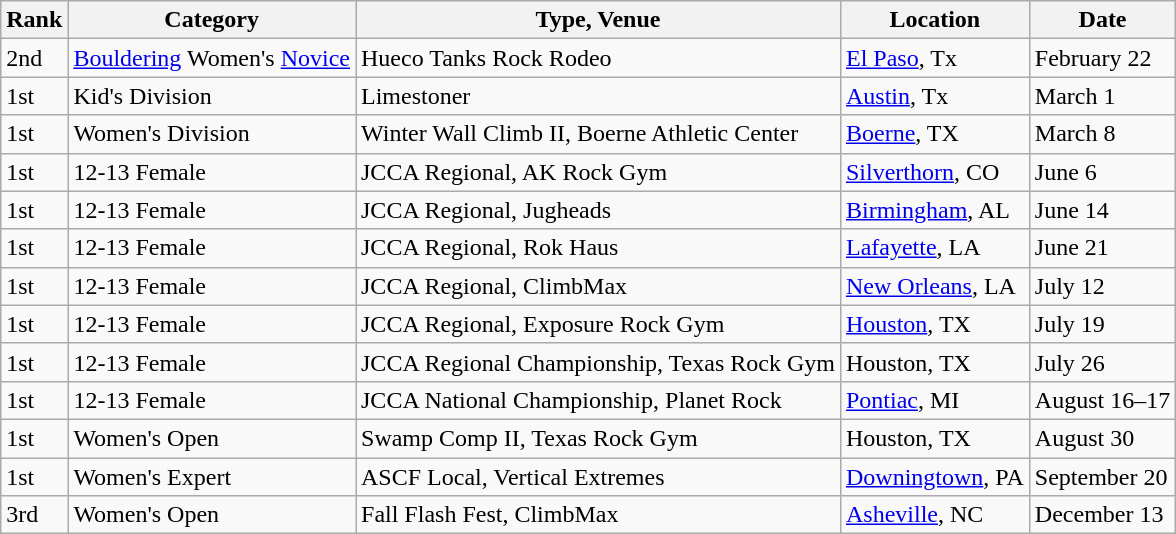<table class="wikitable">
<tr>
<th>Rank</th>
<th>Category</th>
<th>Type, Venue</th>
<th>Location</th>
<th>Date</th>
</tr>
<tr>
<td>2nd</td>
<td><a href='#'>Bouldering</a> Women's <a href='#'>Novice</a></td>
<td>Hueco Tanks Rock Rodeo</td>
<td><a href='#'>El Paso</a>, Tx</td>
<td>February 22</td>
</tr>
<tr>
<td>1st</td>
<td>Kid's Division</td>
<td>Limestoner</td>
<td><a href='#'>Austin</a>, Tx</td>
<td>March 1</td>
</tr>
<tr>
<td>1st</td>
<td>Women's Division</td>
<td>Winter Wall Climb II, Boerne Athletic Center</td>
<td><a href='#'>Boerne</a>, TX</td>
<td>March 8</td>
</tr>
<tr>
<td>1st</td>
<td>12-13 Female</td>
<td>JCCA Regional, AK Rock Gym</td>
<td><a href='#'>Silverthorn</a>, CO</td>
<td>June 6</td>
</tr>
<tr>
<td>1st</td>
<td>12-13 Female</td>
<td>JCCA Regional, Jugheads</td>
<td><a href='#'>Birmingham</a>, AL</td>
<td>June 14</td>
</tr>
<tr>
<td>1st</td>
<td>12-13 Female</td>
<td>JCCA Regional, Rok Haus</td>
<td><a href='#'>Lafayette</a>, LA</td>
<td>June 21</td>
</tr>
<tr>
<td>1st</td>
<td>12-13 Female</td>
<td>JCCA Regional, ClimbMax</td>
<td><a href='#'>New Orleans</a>, LA</td>
<td>July 12</td>
</tr>
<tr>
<td>1st</td>
<td>12-13 Female</td>
<td>JCCA Regional, Exposure Rock Gym</td>
<td><a href='#'>Houston</a>, TX</td>
<td>July 19</td>
</tr>
<tr>
<td>1st</td>
<td>12-13 Female</td>
<td>JCCA Regional Championship, Texas Rock Gym</td>
<td>Houston, TX</td>
<td>July 26</td>
</tr>
<tr>
<td>1st</td>
<td>12-13 Female</td>
<td>JCCA National Championship, Planet Rock</td>
<td><a href='#'>Pontiac</a>, MI</td>
<td>August 16–17</td>
</tr>
<tr>
<td>1st</td>
<td>Women's Open</td>
<td>Swamp Comp II, Texas Rock Gym</td>
<td>Houston, TX</td>
<td>August 30</td>
</tr>
<tr>
<td>1st</td>
<td>Women's Expert</td>
<td>ASCF Local, Vertical Extremes</td>
<td><a href='#'>Downingtown</a>, PA</td>
<td>September 20</td>
</tr>
<tr>
<td>3rd</td>
<td>Women's Open</td>
<td>Fall Flash Fest, ClimbMax</td>
<td><a href='#'>Asheville</a>, NC</td>
<td>December 13</td>
</tr>
</table>
